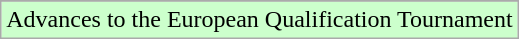<table class="wikitable">
<tr>
</tr>
<tr width=10px bgcolor=ccffcc>
<td>Advances to the European Qualification Tournament</td>
</tr>
</table>
